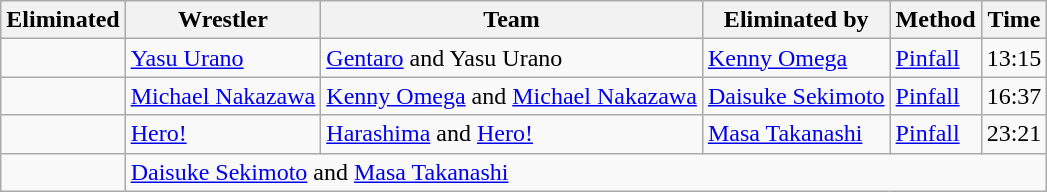<table class="wikitable sortable">
<tr>
<th>Eliminated</th>
<th>Wrestler</th>
<th>Team</th>
<th>Eliminated by</th>
<th>Method</th>
<th>Time</th>
</tr>
<tr>
<td></td>
<td><a href='#'>Yasu Urano</a></td>
<td><a href='#'>Gentaro</a> and Yasu Urano</td>
<td><a href='#'>Kenny Omega</a></td>
<td><a href='#'>Pinfall</a></td>
<td>13:15</td>
</tr>
<tr>
<td></td>
<td><a href='#'>Michael Nakazawa</a></td>
<td><a href='#'>Kenny Omega</a> and <a href='#'>Michael Nakazawa</a></td>
<td><a href='#'>Daisuke Sekimoto</a></td>
<td><a href='#'>Pinfall</a></td>
<td>16:37</td>
</tr>
<tr>
<td></td>
<td><a href='#'>Hero!</a></td>
<td><a href='#'>Harashima</a> and <a href='#'>Hero!</a></td>
<td><a href='#'>Masa Takanashi</a></td>
<td><a href='#'>Pinfall</a></td>
<td>23:21</td>
</tr>
<tr>
<td></td>
<td colspan="5"><a href='#'>Daisuke Sekimoto</a> and <a href='#'>Masa Takanashi</a></td>
</tr>
</table>
